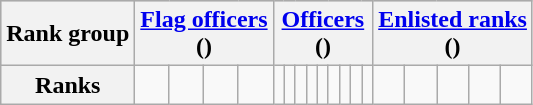<table class="wikitable">
<tr align="center" style="background:#cfcfcf;">
<th>Rank group</th>
<th colspan=4><a href='#'>Flag officers</a><br>()</th>
<th colspan=9><a href='#'>Officers</a><br>()</th>
<th colspan=5><a href='#'>Enlisted ranks</a><br>()</th>
</tr>
<tr align="center">
<th>Ranks</th>
<td><br></td>
<td><br></td>
<td><br></td>
<td><br></td>
<td><br></td>
<td><br></td>
<td><br></td>
<td><br></td>
<td><br></td>
<td><br></td>
<td><br></td>
<td><br></td>
<td><br></td>
<td><br></td>
<td><br></td>
<td><br></td>
<td><br></td>
<td><br></td>
</tr>
</table>
